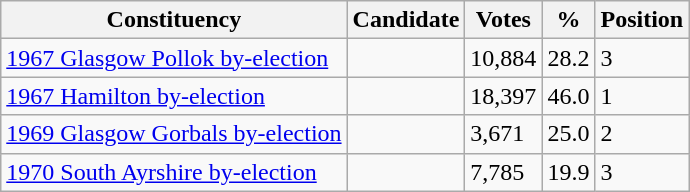<table class="wikitable sortable">
<tr>
<th>Constituency</th>
<th>Candidate</th>
<th>Votes</th>
<th>%</th>
<th>Position</th>
</tr>
<tr>
<td><a href='#'>1967 Glasgow Pollok by-election</a></td>
<td></td>
<td>10,884</td>
<td>28.2</td>
<td>3</td>
</tr>
<tr>
<td><a href='#'>1967 Hamilton by-election</a></td>
<td></td>
<td>18,397</td>
<td>46.0</td>
<td>1</td>
</tr>
<tr>
<td><a href='#'>1969 Glasgow Gorbals by-election</a></td>
<td></td>
<td>3,671</td>
<td>25.0</td>
<td>2</td>
</tr>
<tr>
<td><a href='#'>1970 South Ayrshire by-election</a></td>
<td></td>
<td>7,785</td>
<td>19.9</td>
<td>3</td>
</tr>
</table>
